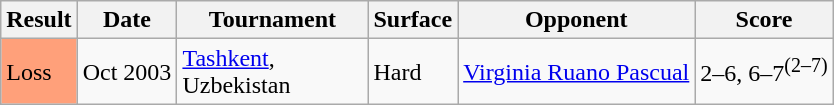<table class="sortable wikitable">
<tr>
<th>Result</th>
<th>Date</th>
<th width=120>Tournament</th>
<th>Surface</th>
<th>Opponent</th>
<th>Score</th>
</tr>
<tr>
<td style="background:#ffa07a;">Loss</td>
<td>Oct 2003</td>
<td><a href='#'>Tashkent</a>, Uzbekistan</td>
<td>Hard</td>
<td> <a href='#'>Virginia Ruano Pascual</a></td>
<td>2–6, 6–7<sup>(2–7)</sup></td>
</tr>
</table>
